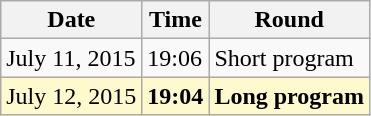<table class="wikitable">
<tr>
<th>Date</th>
<th>Time</th>
<th>Round</th>
</tr>
<tr>
<td>July 11, 2015</td>
<td>19:06</td>
<td>Short program</td>
</tr>
<tr style=background:lemonchiffon>
<td>July 12, 2015</td>
<td><strong>19:04</strong></td>
<td><strong>Long program</strong></td>
</tr>
</table>
